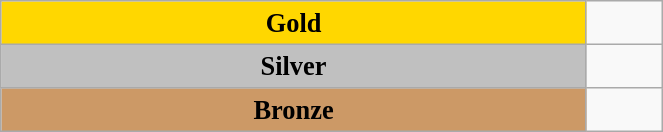<table class="wikitable" style=" text-align:center; font-size:110%;" width="35%">
<tr>
<td bgcolor="gold"><strong>Gold</strong></td>
<td></td>
</tr>
<tr>
<td bgcolor="silver"><strong>Silver</strong></td>
<td></td>
</tr>
<tr>
<td bgcolor="CC9966"><strong>Bronze</strong></td>
<td></td>
</tr>
</table>
